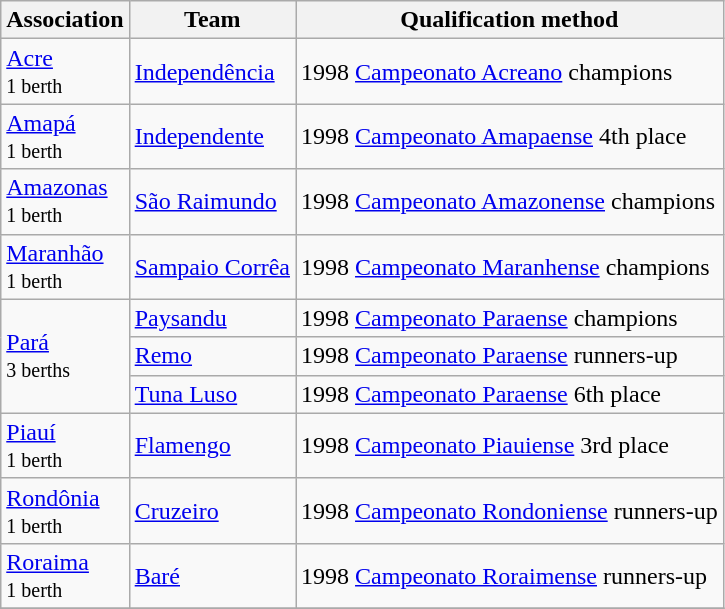<table class="wikitable">
<tr>
<th>Association</th>
<th>Team</th>
<th>Qualification method</th>
</tr>
<tr>
<td rowspan="1"> <a href='#'>Acre</a><br><small>1 berth</small></td>
<td><a href='#'>Independência</a></td>
<td>1998 <a href='#'>Campeonato Acreano</a> champions</td>
</tr>
<tr>
<td rowspan="1"> <a href='#'>Amapá</a><br><small>1 berth</small></td>
<td><a href='#'>Independente</a></td>
<td>1998 <a href='#'>Campeonato Amapaense</a> 4th place</td>
</tr>
<tr>
<td rowspan="1"> <a href='#'>Amazonas</a><br><small>1 berth</small></td>
<td><a href='#'>São Raimundo</a></td>
<td>1998 <a href='#'>Campeonato Amazonense</a> champions</td>
</tr>
<tr>
<td rowspan="1"> <a href='#'>Maranhão</a><br><small>1 berth</small></td>
<td><a href='#'>Sampaio Corrêa</a></td>
<td>1998 <a href='#'>Campeonato Maranhense</a> champions</td>
</tr>
<tr>
<td rowspan="3"> <a href='#'>Pará</a><br><small>3 berths</small></td>
<td><a href='#'>Paysandu</a></td>
<td>1998 <a href='#'>Campeonato Paraense</a> champions</td>
</tr>
<tr>
<td><a href='#'>Remo</a></td>
<td>1998 <a href='#'>Campeonato Paraense</a> runners-up</td>
</tr>
<tr>
<td><a href='#'>Tuna Luso</a></td>
<td>1998 <a href='#'>Campeonato Paraense</a> 6th place</td>
</tr>
<tr>
<td rowspan="1"> <a href='#'>Piauí</a><br><small>1 berth</small></td>
<td><a href='#'>Flamengo</a></td>
<td>1998 <a href='#'>Campeonato Piauiense</a> 3rd place</td>
</tr>
<tr>
<td rowspan="1"> <a href='#'>Rondônia</a><br><small>1 berth</small></td>
<td><a href='#'>Cruzeiro</a></td>
<td>1998 <a href='#'>Campeonato Rondoniense</a> runners-up</td>
</tr>
<tr>
<td rowspan="1"> <a href='#'>Roraima</a><br><small>1 berth</small></td>
<td><a href='#'>Baré</a></td>
<td>1998 <a href='#'>Campeonato Roraimense</a> runners-up</td>
</tr>
<tr>
</tr>
</table>
